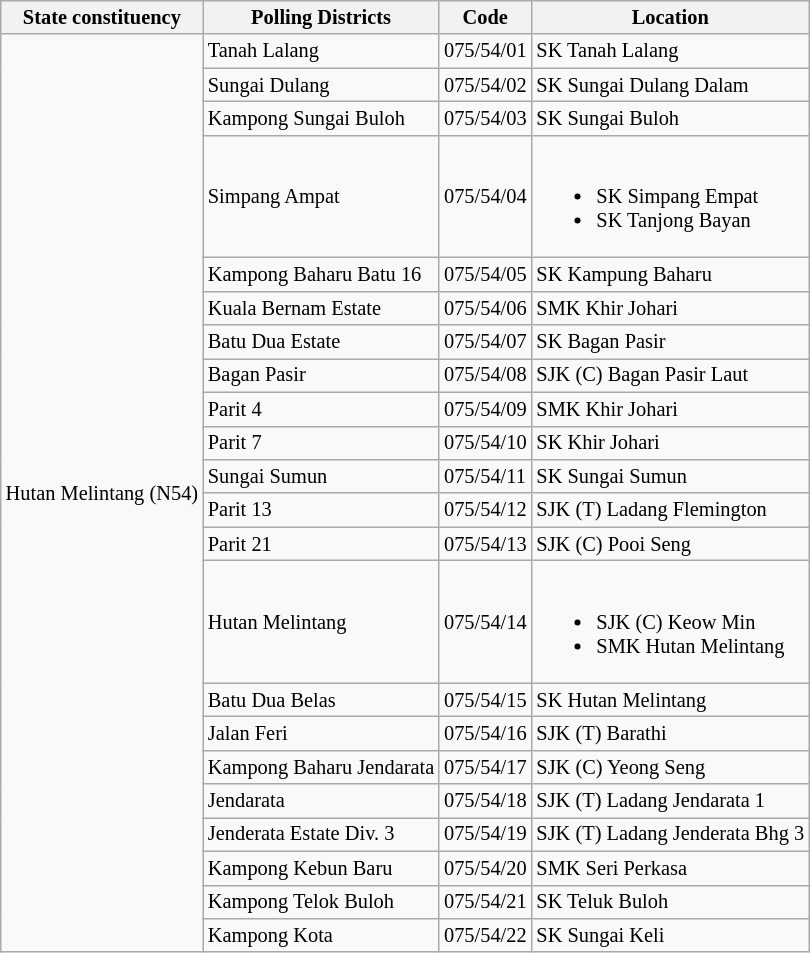<table class="wikitable sortable mw-collapsible" style="white-space:nowrap;font-size:85%">
<tr>
<th>State constituency</th>
<th>Polling Districts</th>
<th>Code</th>
<th>Location</th>
</tr>
<tr>
<td rowspan="22">Hutan Melintang (N54)</td>
<td>Tanah Lalang</td>
<td>075/54/01</td>
<td>SK Tanah Lalang</td>
</tr>
<tr>
<td>Sungai Dulang</td>
<td>075/54/02</td>
<td>SK Sungai Dulang Dalam</td>
</tr>
<tr>
<td>Kampong Sungai Buloh</td>
<td>075/54/03</td>
<td>SK Sungai Buloh</td>
</tr>
<tr>
<td>Simpang Ampat</td>
<td>075/54/04</td>
<td><br><ul><li>SK Simpang Empat</li><li>SK Tanjong Bayan</li></ul></td>
</tr>
<tr>
<td>Kampong Baharu Batu 16</td>
<td>075/54/05</td>
<td>SK Kampung Baharu</td>
</tr>
<tr>
<td>Kuala Bernam Estate</td>
<td>075/54/06</td>
<td>SMK Khir Johari</td>
</tr>
<tr>
<td>Batu Dua Estate</td>
<td>075/54/07</td>
<td>SK Bagan Pasir</td>
</tr>
<tr>
<td>Bagan Pasir</td>
<td>075/54/08</td>
<td>SJK (C) Bagan Pasir Laut</td>
</tr>
<tr>
<td>Parit 4</td>
<td>075/54/09</td>
<td>SMK Khir Johari</td>
</tr>
<tr>
<td>Parit 7</td>
<td>075/54/10</td>
<td>SK Khir Johari</td>
</tr>
<tr>
<td>Sungai Sumun</td>
<td>075/54/11</td>
<td>SK Sungai Sumun</td>
</tr>
<tr>
<td>Parit 13</td>
<td>075/54/12</td>
<td>SJK (T) Ladang Flemington</td>
</tr>
<tr>
<td>Parit 21</td>
<td>075/54/13</td>
<td>SJK (C) Pooi Seng</td>
</tr>
<tr>
<td>Hutan Melintang</td>
<td>075/54/14</td>
<td><br><ul><li>SJK (C) Keow Min</li><li>SMK Hutan Melintang</li></ul></td>
</tr>
<tr>
<td>Batu Dua Belas</td>
<td>075/54/15</td>
<td>SK Hutan Melintang</td>
</tr>
<tr>
<td>Jalan Feri</td>
<td>075/54/16</td>
<td>SJK (T) Barathi</td>
</tr>
<tr>
<td>Kampong Baharu Jendarata</td>
<td>075/54/17</td>
<td>SJK (C) Yeong Seng</td>
</tr>
<tr>
<td>Jendarata</td>
<td>075/54/18</td>
<td>SJK (T) Ladang Jendarata 1</td>
</tr>
<tr>
<td>Jenderata Estate Div. 3</td>
<td>075/54/19</td>
<td>SJK (T) Ladang Jenderata Bhg 3</td>
</tr>
<tr>
<td>Kampong Kebun Baru</td>
<td>075/54/20</td>
<td>SMK Seri Perkasa</td>
</tr>
<tr>
<td>Kampong Telok Buloh</td>
<td>075/54/21</td>
<td>SK Teluk Buloh</td>
</tr>
<tr>
<td>Kampong Kota</td>
<td>075/54/22</td>
<td>SK Sungai Keli</td>
</tr>
</table>
